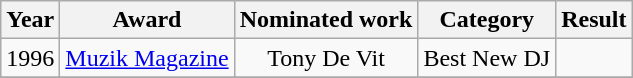<table class="wikitable plainrowheaders" style="text-align:center;">
<tr>
<th>Year</th>
<th>Award</th>
<th>Nominated work</th>
<th>Category</th>
<th>Result</th>
</tr>
<tr>
<td rowspan="1">1996</td>
<td rowspan="1"><a href='#'>Muzik Magazine</a></td>
<td>Tony De Vit</td>
<td>Best New DJ</td>
<td></td>
</tr>
<tr>
</tr>
</table>
